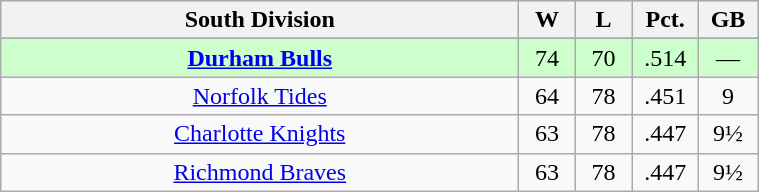<table class="wikitable" width="40%">
<tr align="center"  bgcolor="#dddddd">
<th width="40%">South Division</th>
<th width="4%">W</th>
<th width="4%">L</th>
<th width="2.5%">Pct.</th>
<th width="2.5%">GB</th>
</tr>
<tr align=center>
</tr>
<tr align=center bgcolor=ccffcc>
<td align=center><strong><a href='#'>Durham Bulls</a></strong></td>
<td>74</td>
<td>70</td>
<td>.514</td>
<td>—</td>
</tr>
<tr align=center>
<td align=center><a href='#'>Norfolk Tides</a></td>
<td>64</td>
<td>78</td>
<td>.451</td>
<td>9</td>
</tr>
<tr align=center>
<td align=center><a href='#'>Charlotte Knights</a></td>
<td>63</td>
<td>78</td>
<td>.447</td>
<td>9½</td>
</tr>
<tr align=center>
<td align=center><a href='#'>Richmond Braves</a></td>
<td>63</td>
<td>78</td>
<td>.447</td>
<td>9½</td>
</tr>
</table>
